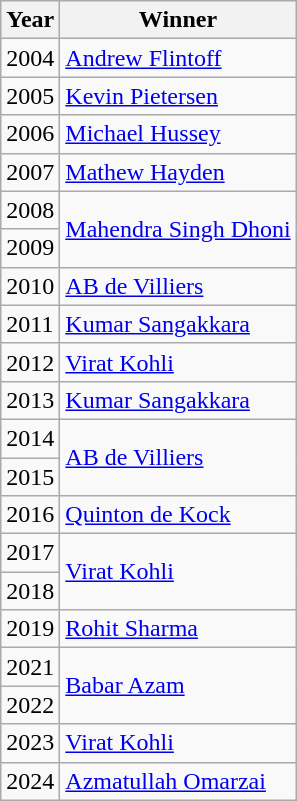<table class="wikitable">
<tr>
<th>Year</th>
<th>Winner</th>
</tr>
<tr>
<td>2004</td>
<td> <a href='#'>Andrew Flintoff</a></td>
</tr>
<tr>
<td>2005</td>
<td> <a href='#'>Kevin Pietersen</a></td>
</tr>
<tr>
<td>2006</td>
<td> <a href='#'>Michael Hussey</a></td>
</tr>
<tr>
<td>2007</td>
<td> <a href='#'>Mathew Hayden</a></td>
</tr>
<tr>
<td>2008</td>
<td rowspan=2> <a href='#'>Mahendra Singh Dhoni </a></td>
</tr>
<tr>
<td>2009</td>
</tr>
<tr>
<td>2010</td>
<td> <a href='#'>AB de Villiers</a></td>
</tr>
<tr>
<td>2011</td>
<td> <a href='#'>Kumar Sangakkara</a></td>
</tr>
<tr>
<td>2012</td>
<td> <a href='#'>Virat Kohli</a></td>
</tr>
<tr>
<td>2013</td>
<td> <a href='#'>Kumar Sangakkara</a></td>
</tr>
<tr>
<td>2014</td>
<td rowspan=2> <a href='#'>AB de Villiers</a></td>
</tr>
<tr>
<td>2015</td>
</tr>
<tr>
<td>2016</td>
<td> <a href='#'>Quinton de Kock</a></td>
</tr>
<tr>
<td>2017</td>
<td rowspan=2> <a href='#'>Virat Kohli</a></td>
</tr>
<tr>
<td>2018</td>
</tr>
<tr>
<td>2019</td>
<td> <a href='#'>Rohit Sharma</a></td>
</tr>
<tr>
<td>2021</td>
<td rowspan=2> <a href='#'>Babar Azam</a></td>
</tr>
<tr>
<td>2022</td>
</tr>
<tr>
<td>2023</td>
<td> <a href='#'>Virat Kohli</a></td>
</tr>
<tr>
<td>2024</td>
<td> <a href='#'>Azmatullah Omarzai</a></td>
</tr>
</table>
